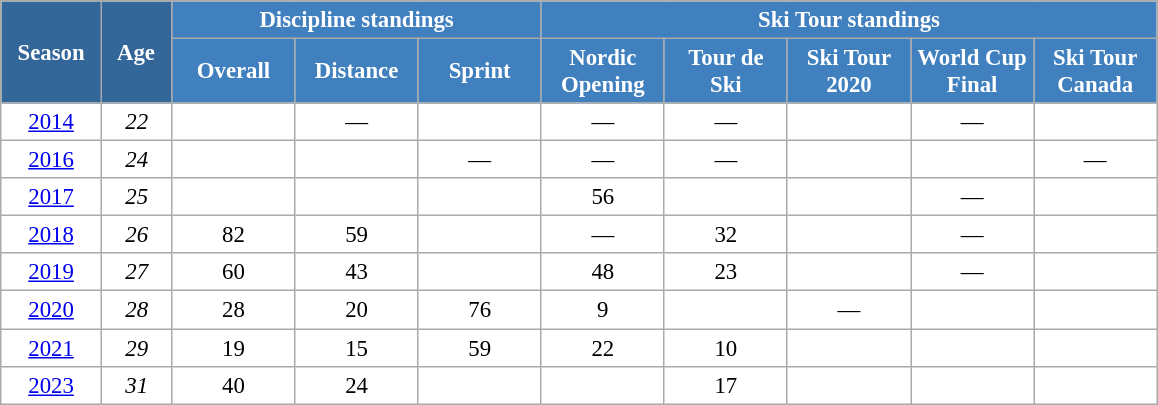<table class="wikitable" style="font-size:95%; text-align:center; border:grey solid 1px; border-collapse:collapse; background:#ffffff;">
<tr>
<th style="background-color:#369; color:white; width:60px;" rowspan="2"> Season </th>
<th style="background-color:#369; color:white; width:40px;" rowspan="2"> Age </th>
<th style="background-color:#4180be; color:white;" colspan="3">Discipline standings</th>
<th style="background-color:#4180be; color:white;" colspan="5">Ski Tour standings</th>
</tr>
<tr>
<th style="background-color:#4180be; color:white; width:75px;">Overall</th>
<th style="background-color:#4180be; color:white; width:75px;">Distance</th>
<th style="background-color:#4180be; color:white; width:75px;">Sprint</th>
<th style="background-color:#4180be; color:white; width:75px;">Nordic<br>Opening</th>
<th style="background-color:#4180be; color:white; width:75px;">Tour de<br>Ski</th>
<th style="background-color:#4180be; color:white; width:75px;">Ski Tour<br>2020</th>
<th style="background-color:#4180be; color:white; width:75px;">World Cup<br>Final</th>
<th style="background-color:#4180be; color:white; width:75px;">Ski Tour<br>Canada</th>
</tr>
<tr>
<td><a href='#'>2014</a></td>
<td><em>22</em></td>
<td></td>
<td>—</td>
<td></td>
<td>—</td>
<td>—</td>
<td></td>
<td>—</td>
<td></td>
</tr>
<tr>
<td><a href='#'>2016</a></td>
<td><em>24</em></td>
<td></td>
<td></td>
<td>—</td>
<td>—</td>
<td>—</td>
<td></td>
<td></td>
<td>—</td>
</tr>
<tr>
<td><a href='#'>2017</a></td>
<td><em>25</em></td>
<td></td>
<td></td>
<td></td>
<td>56</td>
<td></td>
<td></td>
<td>—</td>
<td></td>
</tr>
<tr>
<td><a href='#'>2018</a></td>
<td><em>26</em></td>
<td>82</td>
<td>59</td>
<td></td>
<td>—</td>
<td>32</td>
<td></td>
<td>—</td>
<td></td>
</tr>
<tr>
<td><a href='#'>2019</a></td>
<td><em>27</em></td>
<td>60</td>
<td>43</td>
<td></td>
<td>48</td>
<td>23</td>
<td></td>
<td>—</td>
<td></td>
</tr>
<tr>
<td><a href='#'>2020</a></td>
<td><em>28</em></td>
<td>28</td>
<td>20</td>
<td>76</td>
<td>9</td>
<td></td>
<td>—</td>
<td></td>
<td></td>
</tr>
<tr>
<td><a href='#'>2021</a></td>
<td><em>29</em></td>
<td>19</td>
<td>15</td>
<td>59</td>
<td>22</td>
<td>10</td>
<td></td>
<td></td>
<td></td>
</tr>
<tr>
<td><a href='#'>2023</a></td>
<td><em>31</em></td>
<td>40</td>
<td>24</td>
<td></td>
<td></td>
<td>17</td>
<td></td>
<td></td>
<td></td>
</tr>
</table>
